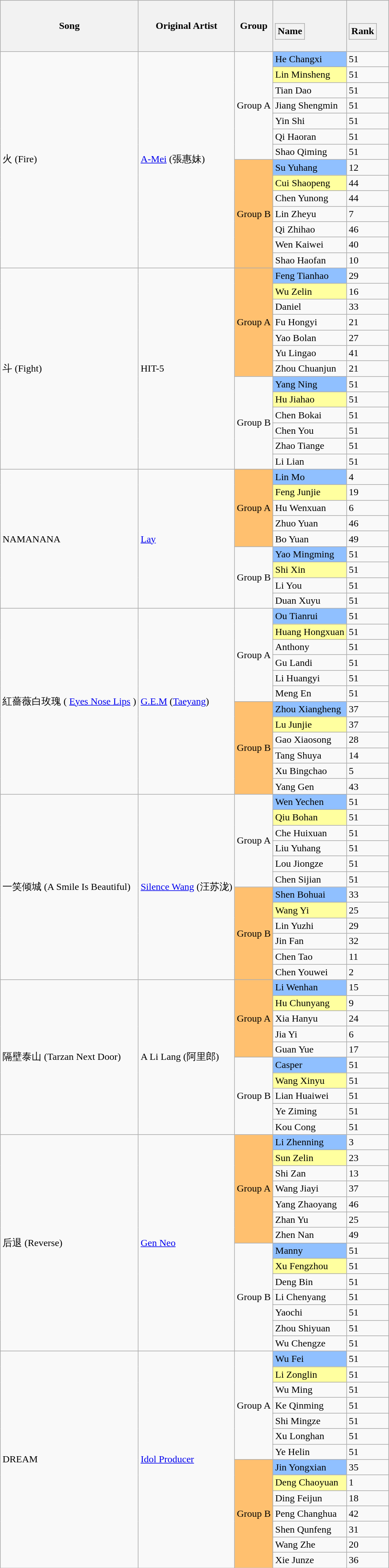<table class="wikitable">
<tr>
<th>Song</th>
<th>Original Artist</th>
<th>Group</th>
<th><br><table class="wikitable sortable">
<tr>
<th>Name</th>
</tr>
</table>
</th>
<th><br><table class="wikitable sortable">
<tr>
<th>Rank</th>
</tr>
</table>
</th>
</tr>
<tr>
<td rowspan="14">火 (Fire)</td>
<td rowspan="14"><a href='#'>A-Mei</a> (張惠妹)</td>
<td rowspan="7">Group A</td>
<td style=background:#90C0FF>He Changxi</td>
<td>51</td>
</tr>
<tr>
<td style=background:#FFFF9F;>Lin Minsheng</td>
<td>51</td>
</tr>
<tr>
<td>Tian Dao</td>
<td>51</td>
</tr>
<tr>
<td>Jiang Shengmin</td>
<td>51</td>
</tr>
<tr>
<td>Yin Shi</td>
<td>51</td>
</tr>
<tr>
<td>Qi Haoran</td>
<td>51</td>
</tr>
<tr>
<td>Shao Qiming</td>
<td>51</td>
</tr>
<tr>
<td rowspan="7" style=background:#FFC06F>Group B</td>
<td style=background:#90C0FF>Su Yuhang</td>
<td>12</td>
</tr>
<tr>
<td style=background:#FFFF9F;>Cui Shaopeng</td>
<td>44</td>
</tr>
<tr>
<td>Chen Yunong</td>
<td>44</td>
</tr>
<tr>
<td>Lin Zheyu</td>
<td>7</td>
</tr>
<tr>
<td>Qi Zhihao</td>
<td>46</td>
</tr>
<tr>
<td>Wen Kaiwei</td>
<td>40</td>
</tr>
<tr>
<td>Shao Haofan</td>
<td>10</td>
</tr>
<tr>
<td rowspan="13">斗 (Fight)</td>
<td rowspan="13">HIT-5</td>
<td rowspan="7" style=background:#FFC06F>Group A</td>
<td style=background:#90C0FF>Feng Tianhao</td>
<td>29</td>
</tr>
<tr>
<td style=background:#FFFF9F;>Wu Zelin</td>
<td>16</td>
</tr>
<tr>
<td>Daniel</td>
<td>33</td>
</tr>
<tr>
<td>Fu Hongyi</td>
<td>21</td>
</tr>
<tr>
<td>Yao Bolan</td>
<td>27</td>
</tr>
<tr>
<td>Yu Lingao</td>
<td>41</td>
</tr>
<tr>
<td>Zhou Chuanjun</td>
<td>21</td>
</tr>
<tr>
<td rowspan="6">Group B</td>
<td style=background:#90C0FF>Yang Ning</td>
<td>51</td>
</tr>
<tr>
<td style=background:#FFFF9F;>Hu Jiahao</td>
<td>51</td>
</tr>
<tr>
<td>Chen Bokai</td>
<td>51</td>
</tr>
<tr>
<td>Chen You</td>
<td>51</td>
</tr>
<tr>
<td>Zhao Tiange</td>
<td>51</td>
</tr>
<tr>
<td>Li Lian</td>
<td>51</td>
</tr>
<tr>
<td rowspan="9">NAMANANA</td>
<td rowspan="9"><a href='#'>Lay</a></td>
<td rowspan="5" style=background:#FFC06F>Group A</td>
<td style=background:#90C0FF>Lin Mo</td>
<td>4</td>
</tr>
<tr>
<td style=background:#FFFF9F;>Feng Junjie</td>
<td>19</td>
</tr>
<tr>
<td>Hu Wenxuan</td>
<td>6</td>
</tr>
<tr>
<td>Zhuo Yuan</td>
<td>46</td>
</tr>
<tr>
<td>Bo Yuan</td>
<td>49</td>
</tr>
<tr>
<td rowspan="4">Group B</td>
<td style=background:#90C0FF>Yao Mingming</td>
<td>51</td>
</tr>
<tr>
<td style=background:#FFFF9F;>Shi Xin</td>
<td>51</td>
</tr>
<tr>
<td>Li You</td>
<td>51</td>
</tr>
<tr>
<td>Duan Xuyu</td>
<td>51</td>
</tr>
<tr>
<td rowspan="12">紅薔薇白玫瑰 ( <a href='#'>Eyes Nose Lips</a> )</td>
<td rowspan="12"><a href='#'>G.E.M</a> (<a href='#'>Taeyang</a>)</td>
<td rowspan="6">Group A</td>
<td style=background:#90C0FF>Ou Tianrui</td>
<td>51</td>
</tr>
<tr>
<td style=background:#FFFF9F;>Huang Hongxuan</td>
<td>51</td>
</tr>
<tr>
<td>Anthony</td>
<td>51</td>
</tr>
<tr>
<td>Gu Landi</td>
<td>51</td>
</tr>
<tr>
<td>Li Huangyi</td>
<td>51</td>
</tr>
<tr>
<td>Meng En</td>
<td>51</td>
</tr>
<tr>
<td rowspan="6" style=background:#FFC06F>Group B</td>
<td style=background:#90C0FF>Zhou Xiangheng</td>
<td>37</td>
</tr>
<tr>
<td style=background:#FFFF9F;>Lu Junjie</td>
<td>37</td>
</tr>
<tr>
<td>Gao Xiaosong</td>
<td>28</td>
</tr>
<tr>
<td>Tang Shuya</td>
<td>14</td>
</tr>
<tr>
<td>Xu Bingchao</td>
<td>5</td>
</tr>
<tr>
<td>Yang Gen</td>
<td>43</td>
</tr>
<tr>
<td rowspan="12">一笑倾城 (A Smile Is Beautiful)</td>
<td rowspan="12"><a href='#'>Silence Wang</a> (汪苏泷)</td>
<td rowspan="6">Group A</td>
<td style=background:#90C0FF>Wen Yechen</td>
<td>51</td>
</tr>
<tr>
<td style=background:#FFFF9F;>Qiu Bohan</td>
<td>51</td>
</tr>
<tr>
<td>Che Huixuan</td>
<td>51</td>
</tr>
<tr>
<td>Liu Yuhang</td>
<td>51</td>
</tr>
<tr>
<td>Lou Jiongze</td>
<td>51</td>
</tr>
<tr>
<td>Chen Sijian</td>
<td>51</td>
</tr>
<tr>
<td rowspan="6" style=background:#FFC06F>Group B</td>
<td style=background:#90C0FF>Shen Bohuai</td>
<td>33</td>
</tr>
<tr>
<td style=background:#FFFF9F;>Wang Yi</td>
<td>25</td>
</tr>
<tr>
<td>Lin Yuzhi</td>
<td>29</td>
</tr>
<tr>
<td>Jin Fan</td>
<td>32</td>
</tr>
<tr>
<td>Chen Tao</td>
<td>11</td>
</tr>
<tr>
<td>Chen Youwei</td>
<td>2</td>
</tr>
<tr>
<td rowspan="10">隔壁泰山 (Tarzan Next Door)</td>
<td rowspan="10">A Li Lang (阿里郎)</td>
<td rowspan="5" style=background:#FFC06F>Group A</td>
<td style=background:#90C0FF>Li Wenhan</td>
<td>15</td>
</tr>
<tr>
<td style=background:#FFFF9F;>Hu Chunyang</td>
<td>9</td>
</tr>
<tr>
<td>Xia Hanyu</td>
<td>24</td>
</tr>
<tr>
<td>Jia Yi</td>
<td>6</td>
</tr>
<tr>
<td>Guan Yue</td>
<td>17</td>
</tr>
<tr>
<td rowspan="5">Group B</td>
<td style=background:#90C0FF>Casper</td>
<td>51</td>
</tr>
<tr>
<td style=background:#FFFF9F;>Wang Xinyu</td>
<td>51</td>
</tr>
<tr>
<td>Lian Huaiwei</td>
<td>51</td>
</tr>
<tr>
<td>Ye Ziming</td>
<td>51</td>
</tr>
<tr>
<td>Kou Cong</td>
<td>51</td>
</tr>
<tr>
<td rowspan="14">后退 (Reverse)</td>
<td rowspan="14"><a href='#'>Gen Neo</a></td>
<td rowspan="7" style=background:#FFC06F>Group A</td>
<td style=background:#90C0FF>Li Zhenning</td>
<td>3</td>
</tr>
<tr>
<td style=background:#FFFF9F;>Sun Zelin</td>
<td>23</td>
</tr>
<tr>
<td>Shi Zan</td>
<td>13</td>
</tr>
<tr>
<td>Wang Jiayi</td>
<td>37</td>
</tr>
<tr>
<td>Yang Zhaoyang</td>
<td>46</td>
</tr>
<tr>
<td>Zhan Yu</td>
<td>25</td>
</tr>
<tr>
<td>Zhen Nan</td>
<td>49</td>
</tr>
<tr>
<td rowspan="7">Group B</td>
<td style=background:#90C0FF>Manny</td>
<td>51</td>
</tr>
<tr>
<td style=background:#FFFF9F;>Xu Fengzhou</td>
<td>51</td>
</tr>
<tr>
<td>Deng Bin</td>
<td>51</td>
</tr>
<tr>
<td>Li Chenyang</td>
<td>51</td>
</tr>
<tr>
<td>Yaochi</td>
<td>51</td>
</tr>
<tr>
<td>Zhou Shiyuan</td>
<td>51</td>
</tr>
<tr>
<td>Wu Chengze</td>
<td>51</td>
</tr>
<tr>
<td rowspan="14">DREAM</td>
<td rowspan="14"><a href='#'>Idol Producer</a></td>
<td rowspan="7">Group A</td>
<td style=background:#90C0FF>Wu Fei</td>
<td>51</td>
</tr>
<tr>
<td style=background:#FFFF9F;>Li Zonglin</td>
<td>51</td>
</tr>
<tr>
<td>Wu Ming</td>
<td>51</td>
</tr>
<tr>
<td>Ke Qinming</td>
<td>51</td>
</tr>
<tr>
<td>Shi Mingze</td>
<td>51</td>
</tr>
<tr>
<td>Xu Longhan</td>
<td>51</td>
</tr>
<tr>
<td>Ye Helin</td>
<td>51</td>
</tr>
<tr>
<td rowspan="7" style=background:#FFC06F>Group B</td>
<td style=background:#90C0FF>Jin Yongxian</td>
<td>35</td>
</tr>
<tr>
<td style=background:#FFFF9F;>Deng Chaoyuan</td>
<td>1</td>
</tr>
<tr>
<td>Ding Feijun</td>
<td>18</td>
</tr>
<tr>
<td>Peng Changhua</td>
<td>42</td>
</tr>
<tr>
<td>Shen Qunfeng</td>
<td>31</td>
</tr>
<tr>
<td>Wang Zhe</td>
<td>20</td>
</tr>
<tr>
<td>Xie Junze</td>
<td>36</td>
</tr>
</table>
